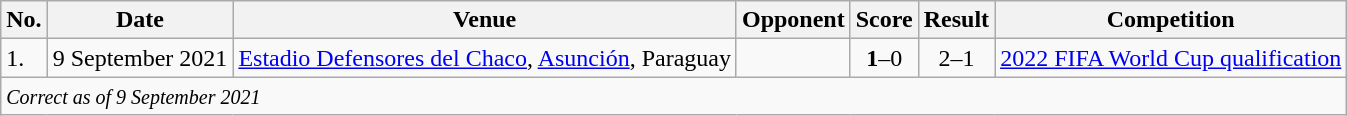<table class="wikitable" style="font-size:100%;">
<tr>
<th>No.</th>
<th>Date</th>
<th>Venue</th>
<th>Opponent</th>
<th>Score</th>
<th>Result</th>
<th>Competition</th>
</tr>
<tr>
<td>1.</td>
<td>9 September 2021</td>
<td><a href='#'>Estadio Defensores del Chaco</a>, <a href='#'>Asunción</a>, Paraguay</td>
<td></td>
<td align=center><strong>1</strong>–0</td>
<td align=center>2–1</td>
<td><a href='#'>2022 FIFA World Cup qualification</a></td>
</tr>
<tr>
<td colspan="12"><small><em>Correct as of 9 September 2021</em></small></td>
</tr>
</table>
